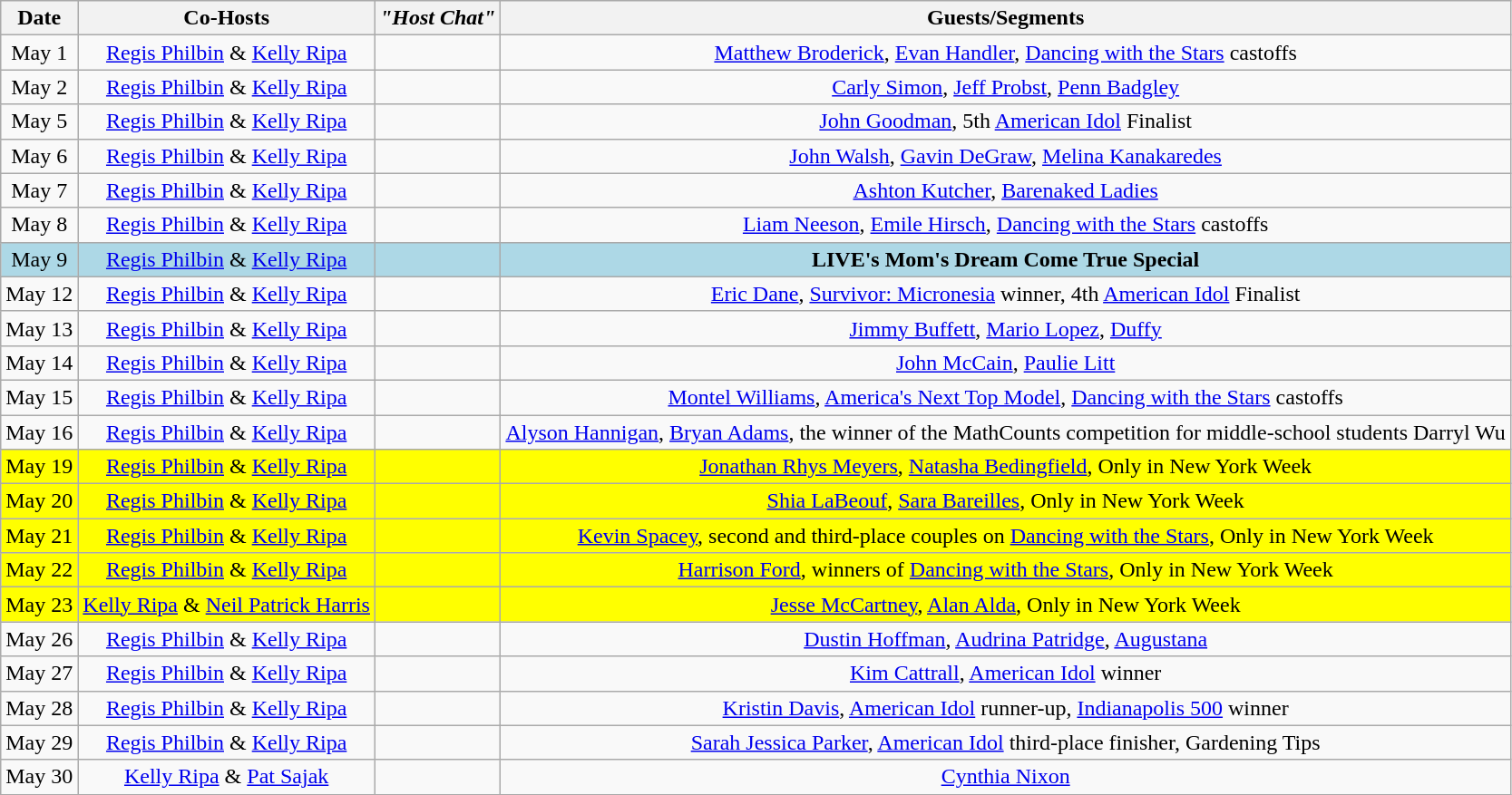<table class="wikitable sortable" style="text-align:center;">
<tr>
<th>Date</th>
<th>Co-Hosts</th>
<th><em>"Host Chat"</em></th>
<th>Guests/Segments</th>
</tr>
<tr>
<td>May 1</td>
<td><a href='#'>Regis Philbin</a> & <a href='#'>Kelly Ripa</a></td>
<td></td>
<td><a href='#'>Matthew Broderick</a>, <a href='#'>Evan Handler</a>, <a href='#'>Dancing with the Stars</a> castoffs</td>
</tr>
<tr>
<td>May 2</td>
<td><a href='#'>Regis Philbin</a> & <a href='#'>Kelly Ripa</a></td>
<td></td>
<td><a href='#'>Carly Simon</a>, <a href='#'>Jeff Probst</a>, <a href='#'>Penn Badgley</a></td>
</tr>
<tr>
<td>May 5</td>
<td><a href='#'>Regis Philbin</a> & <a href='#'>Kelly Ripa</a></td>
<td></td>
<td><a href='#'>John Goodman</a>, 5th <a href='#'>American Idol</a> Finalist</td>
</tr>
<tr>
<td>May 6</td>
<td><a href='#'>Regis Philbin</a> & <a href='#'>Kelly Ripa</a></td>
<td></td>
<td><a href='#'>John Walsh</a>, <a href='#'>Gavin DeGraw</a>, <a href='#'>Melina Kanakaredes</a></td>
</tr>
<tr>
<td>May 7</td>
<td><a href='#'>Regis Philbin</a> & <a href='#'>Kelly Ripa</a></td>
<td></td>
<td><a href='#'>Ashton Kutcher</a>, <a href='#'>Barenaked Ladies</a></td>
</tr>
<tr>
<td>May 8</td>
<td><a href='#'>Regis Philbin</a> & <a href='#'>Kelly Ripa</a></td>
<td></td>
<td><a href='#'>Liam Neeson</a>, <a href='#'>Emile Hirsch</a>, <a href='#'>Dancing with the Stars</a> castoffs</td>
</tr>
<tr style="background:lightblue;">
<td>May 9</td>
<td><a href='#'>Regis Philbin</a> & <a href='#'>Kelly Ripa</a></td>
<td></td>
<td><strong>LIVE's Mom's Dream Come True Special</strong></td>
</tr>
<tr>
<td>May 12</td>
<td><a href='#'>Regis Philbin</a> & <a href='#'>Kelly Ripa</a></td>
<td></td>
<td><a href='#'>Eric Dane</a>, <a href='#'>Survivor: Micronesia</a> winner, 4th <a href='#'>American Idol</a> Finalist</td>
</tr>
<tr>
<td>May 13</td>
<td><a href='#'>Regis Philbin</a> & <a href='#'>Kelly Ripa</a></td>
<td></td>
<td><a href='#'>Jimmy Buffett</a>, <a href='#'>Mario Lopez</a>, <a href='#'>Duffy</a></td>
</tr>
<tr>
<td>May 14</td>
<td><a href='#'>Regis Philbin</a> & <a href='#'>Kelly Ripa</a></td>
<td></td>
<td><a href='#'>John McCain</a>, <a href='#'>Paulie Litt</a></td>
</tr>
<tr>
<td>May 15</td>
<td><a href='#'>Regis Philbin</a> & <a href='#'>Kelly Ripa</a></td>
<td></td>
<td><a href='#'>Montel Williams</a>, <a href='#'>America's Next Top Model</a>, <a href='#'>Dancing with the Stars</a> castoffs</td>
</tr>
<tr>
<td>May 16</td>
<td><a href='#'>Regis Philbin</a> & <a href='#'>Kelly Ripa</a></td>
<td></td>
<td><a href='#'>Alyson Hannigan</a>, <a href='#'>Bryan Adams</a>, the winner of the MathCounts competition for middle-school students Darryl Wu</td>
</tr>
<tr style="background:yellow;">
<td>May 19</td>
<td><a href='#'>Regis Philbin</a> & <a href='#'>Kelly Ripa</a></td>
<td></td>
<td><a href='#'>Jonathan Rhys Meyers</a>, <a href='#'>Natasha Bedingfield</a>, Only in New York Week</td>
</tr>
<tr style="background:yellow;">
<td>May 20</td>
<td><a href='#'>Regis Philbin</a> & <a href='#'>Kelly Ripa</a></td>
<td></td>
<td><a href='#'>Shia LaBeouf</a>, <a href='#'>Sara Bareilles</a>, Only in New York Week</td>
</tr>
<tr style="background:yellow;">
<td>May 21</td>
<td><a href='#'>Regis Philbin</a> & <a href='#'>Kelly Ripa</a></td>
<td></td>
<td><a href='#'>Kevin Spacey</a>, second and third-place couples on <a href='#'>Dancing with the Stars</a>, Only in New York Week</td>
</tr>
<tr style="background:yellow;">
<td>May 22</td>
<td><a href='#'>Regis Philbin</a> & <a href='#'>Kelly Ripa</a></td>
<td></td>
<td><a href='#'>Harrison Ford</a>, winners of <a href='#'>Dancing with the Stars</a>, Only in New York Week</td>
</tr>
<tr style="background:yellow;">
<td>May 23</td>
<td><a href='#'>Kelly Ripa</a> & <a href='#'>Neil Patrick Harris</a></td>
<td></td>
<td><a href='#'>Jesse McCartney</a>, <a href='#'>Alan Alda</a>, Only in New York Week</td>
</tr>
<tr>
<td>May 26</td>
<td><a href='#'>Regis Philbin</a> & <a href='#'>Kelly Ripa</a></td>
<td></td>
<td><a href='#'>Dustin Hoffman</a>, <a href='#'>Audrina Patridge</a>, <a href='#'>Augustana</a></td>
</tr>
<tr>
<td>May 27</td>
<td><a href='#'>Regis Philbin</a> & <a href='#'>Kelly Ripa</a></td>
<td></td>
<td><a href='#'>Kim Cattrall</a>, <a href='#'>American Idol</a> winner</td>
</tr>
<tr>
<td>May 28</td>
<td><a href='#'>Regis Philbin</a> & <a href='#'>Kelly Ripa</a></td>
<td></td>
<td><a href='#'>Kristin Davis</a>, <a href='#'>American Idol</a> runner-up, <a href='#'>Indianapolis 500</a> winner</td>
</tr>
<tr>
<td>May 29</td>
<td><a href='#'>Regis Philbin</a> & <a href='#'>Kelly Ripa</a></td>
<td></td>
<td><a href='#'>Sarah Jessica Parker</a>, <a href='#'>American Idol</a> third-place finisher, Gardening Tips</td>
</tr>
<tr>
<td>May 30</td>
<td><a href='#'>Kelly Ripa</a> & <a href='#'>Pat Sajak</a></td>
<td></td>
<td><a href='#'>Cynthia Nixon</a></td>
</tr>
</table>
